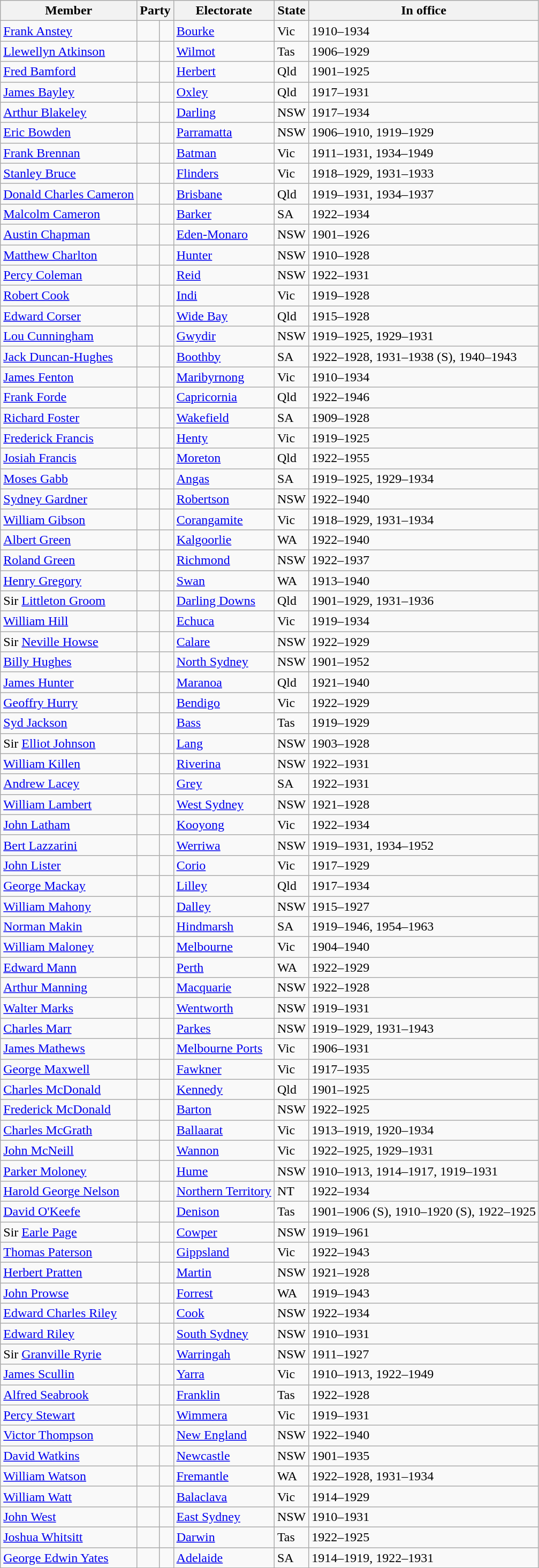<table class="wikitable sortable">
<tr>
<th>Member</th>
<th colspan=2>Party</th>
<th>Electorate</th>
<th>State</th>
<th>In office</th>
</tr>
<tr>
<td><a href='#'>Frank Anstey</a></td>
<td> </td>
<td></td>
<td><a href='#'>Bourke</a></td>
<td>Vic</td>
<td>1910–1934</td>
</tr>
<tr>
<td><a href='#'>Llewellyn Atkinson</a></td>
<td> </td>
<td></td>
<td><a href='#'>Wilmot</a></td>
<td>Tas</td>
<td>1906–1929</td>
</tr>
<tr>
<td><a href='#'>Fred Bamford</a></td>
<td> </td>
<td></td>
<td><a href='#'>Herbert</a></td>
<td>Qld</td>
<td>1901–1925</td>
</tr>
<tr>
<td><a href='#'>James Bayley</a></td>
<td> </td>
<td></td>
<td><a href='#'>Oxley</a></td>
<td>Qld</td>
<td>1917–1931</td>
</tr>
<tr>
<td><a href='#'>Arthur Blakeley</a></td>
<td> </td>
<td></td>
<td><a href='#'>Darling</a></td>
<td>NSW</td>
<td>1917–1934</td>
</tr>
<tr>
<td><a href='#'>Eric Bowden</a></td>
<td> </td>
<td></td>
<td><a href='#'>Parramatta</a></td>
<td>NSW</td>
<td>1906–1910, 1919–1929</td>
</tr>
<tr>
<td><a href='#'>Frank Brennan</a></td>
<td> </td>
<td></td>
<td><a href='#'>Batman</a></td>
<td>Vic</td>
<td>1911–1931, 1934–1949</td>
</tr>
<tr>
<td><a href='#'>Stanley Bruce</a></td>
<td> </td>
<td></td>
<td><a href='#'>Flinders</a></td>
<td>Vic</td>
<td>1918–1929, 1931–1933</td>
</tr>
<tr>
<td><a href='#'>Donald Charles Cameron</a></td>
<td> </td>
<td></td>
<td><a href='#'>Brisbane</a></td>
<td>Qld</td>
<td>1919–1931, 1934–1937</td>
</tr>
<tr>
<td><a href='#'>Malcolm Cameron</a></td>
<td> </td>
<td></td>
<td><a href='#'>Barker</a></td>
<td>SA</td>
<td>1922–1934</td>
</tr>
<tr>
<td><a href='#'>Austin Chapman</a></td>
<td> </td>
<td></td>
<td><a href='#'>Eden-Monaro</a></td>
<td>NSW</td>
<td>1901–1926</td>
</tr>
<tr>
<td><a href='#'>Matthew Charlton</a></td>
<td> </td>
<td></td>
<td><a href='#'>Hunter</a></td>
<td>NSW</td>
<td>1910–1928</td>
</tr>
<tr>
<td><a href='#'>Percy Coleman</a></td>
<td> </td>
<td></td>
<td><a href='#'>Reid</a></td>
<td>NSW</td>
<td>1922–1931</td>
</tr>
<tr>
<td><a href='#'>Robert Cook</a></td>
<td> </td>
<td></td>
<td><a href='#'>Indi</a></td>
<td>Vic</td>
<td>1919–1928</td>
</tr>
<tr>
<td><a href='#'>Edward Corser</a></td>
<td> </td>
<td></td>
<td><a href='#'>Wide Bay</a></td>
<td>Qld</td>
<td>1915–1928</td>
</tr>
<tr>
<td><a href='#'>Lou Cunningham</a></td>
<td> </td>
<td></td>
<td><a href='#'>Gwydir</a></td>
<td>NSW</td>
<td>1919–1925, 1929–1931</td>
</tr>
<tr>
<td><a href='#'>Jack Duncan-Hughes</a></td>
<td> </td>
<td></td>
<td><a href='#'>Boothby</a></td>
<td>SA</td>
<td>1922–1928, 1931–1938 (S), 1940–1943</td>
</tr>
<tr>
<td><a href='#'>James Fenton</a></td>
<td> </td>
<td></td>
<td><a href='#'>Maribyrnong</a></td>
<td>Vic</td>
<td>1910–1934</td>
</tr>
<tr>
<td><a href='#'>Frank Forde</a></td>
<td> </td>
<td></td>
<td><a href='#'>Capricornia</a></td>
<td>Qld</td>
<td>1922–1946</td>
</tr>
<tr>
<td><a href='#'>Richard Foster</a></td>
<td> </td>
<td></td>
<td><a href='#'>Wakefield</a></td>
<td>SA</td>
<td>1909–1928</td>
</tr>
<tr>
<td><a href='#'>Frederick Francis</a></td>
<td> </td>
<td></td>
<td><a href='#'>Henty</a></td>
<td>Vic</td>
<td>1919–1925</td>
</tr>
<tr>
<td><a href='#'>Josiah Francis</a></td>
<td> </td>
<td></td>
<td><a href='#'>Moreton</a></td>
<td>Qld</td>
<td>1922–1955</td>
</tr>
<tr>
<td><a href='#'>Moses Gabb</a></td>
<td> </td>
<td></td>
<td><a href='#'>Angas</a></td>
<td>SA</td>
<td>1919–1925, 1929–1934</td>
</tr>
<tr>
<td><a href='#'>Sydney Gardner</a></td>
<td> </td>
<td></td>
<td><a href='#'>Robertson</a></td>
<td>NSW</td>
<td>1922–1940</td>
</tr>
<tr>
<td><a href='#'>William Gibson</a></td>
<td> </td>
<td></td>
<td><a href='#'>Corangamite</a></td>
<td>Vic</td>
<td>1918–1929, 1931–1934</td>
</tr>
<tr>
<td><a href='#'>Albert Green</a></td>
<td> </td>
<td></td>
<td><a href='#'>Kalgoorlie</a></td>
<td>WA</td>
<td>1922–1940</td>
</tr>
<tr>
<td><a href='#'>Roland Green</a></td>
<td> </td>
<td></td>
<td><a href='#'>Richmond</a></td>
<td>NSW</td>
<td>1922–1937</td>
</tr>
<tr>
<td><a href='#'>Henry Gregory</a></td>
<td> </td>
<td></td>
<td><a href='#'>Swan</a></td>
<td>WA</td>
<td>1913–1940</td>
</tr>
<tr>
<td>Sir <a href='#'>Littleton Groom</a></td>
<td> </td>
<td></td>
<td><a href='#'>Darling Downs</a></td>
<td>Qld</td>
<td>1901–1929, 1931–1936</td>
</tr>
<tr>
<td><a href='#'>William Hill</a></td>
<td> </td>
<td></td>
<td><a href='#'>Echuca</a></td>
<td>Vic</td>
<td>1919–1934</td>
</tr>
<tr>
<td>Sir <a href='#'>Neville Howse</a></td>
<td> </td>
<td></td>
<td><a href='#'>Calare</a></td>
<td>NSW</td>
<td>1922–1929</td>
</tr>
<tr>
<td><a href='#'>Billy Hughes</a></td>
<td> </td>
<td></td>
<td><a href='#'>North Sydney</a></td>
<td>NSW</td>
<td>1901–1952</td>
</tr>
<tr>
<td><a href='#'>James Hunter</a></td>
<td> </td>
<td></td>
<td><a href='#'>Maranoa</a></td>
<td>Qld</td>
<td>1921–1940</td>
</tr>
<tr>
<td><a href='#'>Geoffry Hurry</a></td>
<td> </td>
<td></td>
<td><a href='#'>Bendigo</a></td>
<td>Vic</td>
<td>1922–1929</td>
</tr>
<tr>
<td><a href='#'>Syd Jackson</a></td>
<td> </td>
<td></td>
<td><a href='#'>Bass</a></td>
<td>Tas</td>
<td>1919–1929</td>
</tr>
<tr>
<td>Sir <a href='#'>Elliot Johnson</a></td>
<td> </td>
<td></td>
<td><a href='#'>Lang</a></td>
<td>NSW</td>
<td>1903–1928</td>
</tr>
<tr>
<td><a href='#'>William Killen</a></td>
<td> </td>
<td></td>
<td><a href='#'>Riverina</a></td>
<td>NSW</td>
<td>1922–1931</td>
</tr>
<tr>
<td><a href='#'>Andrew Lacey</a></td>
<td> </td>
<td></td>
<td><a href='#'>Grey</a></td>
<td>SA</td>
<td>1922–1931</td>
</tr>
<tr>
<td><a href='#'>William Lambert</a></td>
<td> </td>
<td></td>
<td><a href='#'>West Sydney</a></td>
<td>NSW</td>
<td>1921–1928</td>
</tr>
<tr>
<td><a href='#'>John Latham</a></td>
<td> </td>
<td></td>
<td><a href='#'>Kooyong</a></td>
<td>Vic</td>
<td>1922–1934</td>
</tr>
<tr>
<td><a href='#'>Bert Lazzarini</a></td>
<td> </td>
<td></td>
<td><a href='#'>Werriwa</a></td>
<td>NSW</td>
<td>1919–1931, 1934–1952</td>
</tr>
<tr>
<td><a href='#'>John Lister</a></td>
<td> </td>
<td></td>
<td><a href='#'>Corio</a></td>
<td>Vic</td>
<td>1917–1929</td>
</tr>
<tr>
<td><a href='#'>George Mackay</a></td>
<td> </td>
<td></td>
<td><a href='#'>Lilley</a></td>
<td>Qld</td>
<td>1917–1934</td>
</tr>
<tr>
<td><a href='#'>William Mahony</a></td>
<td> </td>
<td></td>
<td><a href='#'>Dalley</a></td>
<td>NSW</td>
<td>1915–1927</td>
</tr>
<tr>
<td><a href='#'>Norman Makin</a></td>
<td> </td>
<td></td>
<td><a href='#'>Hindmarsh</a></td>
<td>SA</td>
<td>1919–1946, 1954–1963</td>
</tr>
<tr>
<td><a href='#'>William Maloney</a></td>
<td> </td>
<td></td>
<td><a href='#'>Melbourne</a></td>
<td>Vic</td>
<td>1904–1940</td>
</tr>
<tr>
<td><a href='#'>Edward Mann</a></td>
<td> </td>
<td></td>
<td><a href='#'>Perth</a></td>
<td>WA</td>
<td>1922–1929</td>
</tr>
<tr>
<td><a href='#'>Arthur Manning</a></td>
<td> </td>
<td></td>
<td><a href='#'>Macquarie</a></td>
<td>NSW</td>
<td>1922–1928</td>
</tr>
<tr>
<td><a href='#'>Walter Marks</a></td>
<td> </td>
<td></td>
<td><a href='#'>Wentworth</a></td>
<td>NSW</td>
<td>1919–1931</td>
</tr>
<tr>
<td><a href='#'>Charles Marr</a></td>
<td> </td>
<td></td>
<td><a href='#'>Parkes</a></td>
<td>NSW</td>
<td>1919–1929, 1931–1943</td>
</tr>
<tr>
<td><a href='#'>James Mathews</a></td>
<td> </td>
<td></td>
<td><a href='#'>Melbourne Ports</a></td>
<td>Vic</td>
<td>1906–1931</td>
</tr>
<tr>
<td><a href='#'>George Maxwell</a></td>
<td> </td>
<td></td>
<td><a href='#'>Fawkner</a></td>
<td>Vic</td>
<td>1917–1935</td>
</tr>
<tr>
<td><a href='#'>Charles McDonald</a></td>
<td> </td>
<td></td>
<td><a href='#'>Kennedy</a></td>
<td>Qld</td>
<td>1901–1925</td>
</tr>
<tr>
<td><a href='#'>Frederick McDonald</a></td>
<td> </td>
<td></td>
<td><a href='#'>Barton</a></td>
<td>NSW</td>
<td>1922–1925</td>
</tr>
<tr>
<td><a href='#'>Charles McGrath</a></td>
<td> </td>
<td></td>
<td><a href='#'>Ballaarat</a></td>
<td>Vic</td>
<td>1913–1919, 1920–1934</td>
</tr>
<tr>
<td><a href='#'>John McNeill</a></td>
<td> </td>
<td></td>
<td><a href='#'>Wannon</a></td>
<td>Vic</td>
<td>1922–1925, 1929–1931</td>
</tr>
<tr>
<td><a href='#'>Parker Moloney</a></td>
<td> </td>
<td></td>
<td><a href='#'>Hume</a></td>
<td>NSW</td>
<td>1910–1913, 1914–1917, 1919–1931</td>
</tr>
<tr>
<td><a href='#'>Harold George Nelson</a></td>
<td> </td>
<td></td>
<td><a href='#'>Northern Territory</a></td>
<td>NT</td>
<td>1922–1934</td>
</tr>
<tr>
<td><a href='#'>David O'Keefe</a></td>
<td> </td>
<td></td>
<td><a href='#'>Denison</a></td>
<td>Tas</td>
<td>1901–1906 (S), 1910–1920 (S), 1922–1925</td>
</tr>
<tr>
<td>Sir <a href='#'>Earle Page</a></td>
<td> </td>
<td></td>
<td><a href='#'>Cowper</a></td>
<td>NSW</td>
<td>1919–1961</td>
</tr>
<tr>
<td><a href='#'>Thomas Paterson</a></td>
<td> </td>
<td></td>
<td><a href='#'>Gippsland</a></td>
<td>Vic</td>
<td>1922–1943</td>
</tr>
<tr>
<td><a href='#'>Herbert Pratten</a></td>
<td> </td>
<td></td>
<td><a href='#'>Martin</a></td>
<td>NSW</td>
<td>1921–1928</td>
</tr>
<tr>
<td><a href='#'>John Prowse</a></td>
<td> </td>
<td></td>
<td><a href='#'>Forrest</a></td>
<td>WA</td>
<td>1919–1943</td>
</tr>
<tr>
<td><a href='#'>Edward Charles Riley</a></td>
<td> </td>
<td></td>
<td><a href='#'>Cook</a></td>
<td>NSW</td>
<td>1922–1934</td>
</tr>
<tr>
<td><a href='#'>Edward Riley</a></td>
<td> </td>
<td></td>
<td><a href='#'>South Sydney</a></td>
<td>NSW</td>
<td>1910–1931</td>
</tr>
<tr>
<td>Sir <a href='#'>Granville Ryrie</a></td>
<td> </td>
<td></td>
<td><a href='#'>Warringah</a></td>
<td>NSW</td>
<td>1911–1927</td>
</tr>
<tr>
<td><a href='#'>James Scullin</a></td>
<td> </td>
<td></td>
<td><a href='#'>Yarra</a></td>
<td>Vic</td>
<td>1910–1913, 1922–1949</td>
</tr>
<tr>
<td><a href='#'>Alfred Seabrook</a></td>
<td> </td>
<td></td>
<td><a href='#'>Franklin</a></td>
<td>Tas</td>
<td>1922–1928</td>
</tr>
<tr>
<td><a href='#'>Percy Stewart</a></td>
<td> </td>
<td></td>
<td><a href='#'>Wimmera</a></td>
<td>Vic</td>
<td>1919–1931</td>
</tr>
<tr>
<td><a href='#'>Victor Thompson</a></td>
<td> </td>
<td></td>
<td><a href='#'>New England</a></td>
<td>NSW</td>
<td>1922–1940</td>
</tr>
<tr>
<td><a href='#'>David Watkins</a></td>
<td> </td>
<td></td>
<td><a href='#'>Newcastle</a></td>
<td>NSW</td>
<td>1901–1935</td>
</tr>
<tr>
<td><a href='#'>William Watson</a></td>
<td> </td>
<td></td>
<td><a href='#'>Fremantle</a></td>
<td>WA</td>
<td>1922–1928, 1931–1934</td>
</tr>
<tr>
<td><a href='#'>William Watt</a></td>
<td> </td>
<td></td>
<td><a href='#'>Balaclava</a></td>
<td>Vic</td>
<td>1914–1929</td>
</tr>
<tr>
<td><a href='#'>John West</a></td>
<td> </td>
<td></td>
<td><a href='#'>East Sydney</a></td>
<td>NSW</td>
<td>1910–1931</td>
</tr>
<tr>
<td><a href='#'>Joshua Whitsitt</a></td>
<td> </td>
<td></td>
<td><a href='#'>Darwin</a></td>
<td>Tas</td>
<td>1922–1925</td>
</tr>
<tr>
<td><a href='#'>George Edwin Yates</a></td>
<td> </td>
<td></td>
<td><a href='#'>Adelaide</a></td>
<td>SA</td>
<td>1914–1919, 1922–1931</td>
</tr>
<tr>
</tr>
</table>
